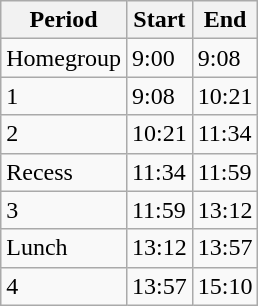<table class="wikitable">
<tr>
<th>Period</th>
<th>Start</th>
<th>End</th>
</tr>
<tr>
<td>Homegroup</td>
<td>9:00</td>
<td>9:08</td>
</tr>
<tr>
<td>1</td>
<td>9:08</td>
<td>10:21</td>
</tr>
<tr>
<td>2</td>
<td>10:21</td>
<td>11:34</td>
</tr>
<tr>
<td>Recess</td>
<td>11:34</td>
<td>11:59</td>
</tr>
<tr>
<td>3</td>
<td>11:59</td>
<td>13:12</td>
</tr>
<tr>
<td>Lunch</td>
<td>13:12</td>
<td>13:57</td>
</tr>
<tr>
<td>4</td>
<td>13:57</td>
<td>15:10</td>
</tr>
</table>
